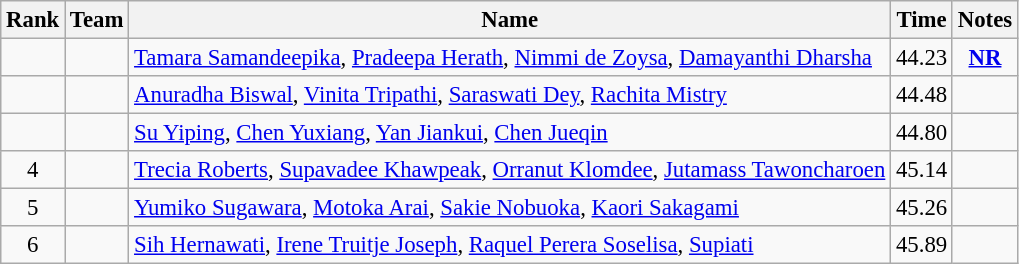<table class="wikitable sortable" style="text-align:center;font-size:95%">
<tr>
<th>Rank</th>
<th>Team</th>
<th>Name</th>
<th>Time</th>
<th>Notes</th>
</tr>
<tr>
<td></td>
<td align=left></td>
<td align=left><a href='#'>Tamara Samandeepika</a>, <a href='#'>Pradeepa Herath</a>, <a href='#'>Nimmi de Zoysa</a>, <a href='#'>Damayanthi Dharsha</a></td>
<td>44.23</td>
<td><strong><a href='#'>NR</a></strong></td>
</tr>
<tr>
<td></td>
<td align=left></td>
<td align=left><a href='#'>Anuradha Biswal</a>, <a href='#'>Vinita Tripathi</a>, <a href='#'>Saraswati Dey</a>, <a href='#'>Rachita Mistry</a></td>
<td>44.48</td>
<td></td>
</tr>
<tr>
<td></td>
<td align=left></td>
<td align=left><a href='#'>Su Yiping</a>, <a href='#'>Chen Yuxiang</a>, <a href='#'>Yan Jiankui</a>, <a href='#'>Chen Jueqin</a></td>
<td>44.80</td>
<td></td>
</tr>
<tr>
<td>4</td>
<td align=left></td>
<td align=left><a href='#'>Trecia Roberts</a>, <a href='#'>Supavadee Khawpeak</a>, <a href='#'>Orranut Klomdee</a>, <a href='#'>Jutamass Tawoncharoen</a></td>
<td>45.14</td>
<td></td>
</tr>
<tr>
<td>5</td>
<td align=left></td>
<td align=left><a href='#'>Yumiko Sugawara</a>, <a href='#'>Motoka Arai</a>, <a href='#'>Sakie Nobuoka</a>, <a href='#'>Kaori Sakagami</a></td>
<td>45.26</td>
<td></td>
</tr>
<tr>
<td>6</td>
<td align=left></td>
<td align=left><a href='#'>Sih Hernawati</a>, <a href='#'>Irene Truitje Joseph</a>, <a href='#'>Raquel Perera Soselisa</a>, <a href='#'>Supiati</a></td>
<td>45.89</td>
<td></td>
</tr>
</table>
